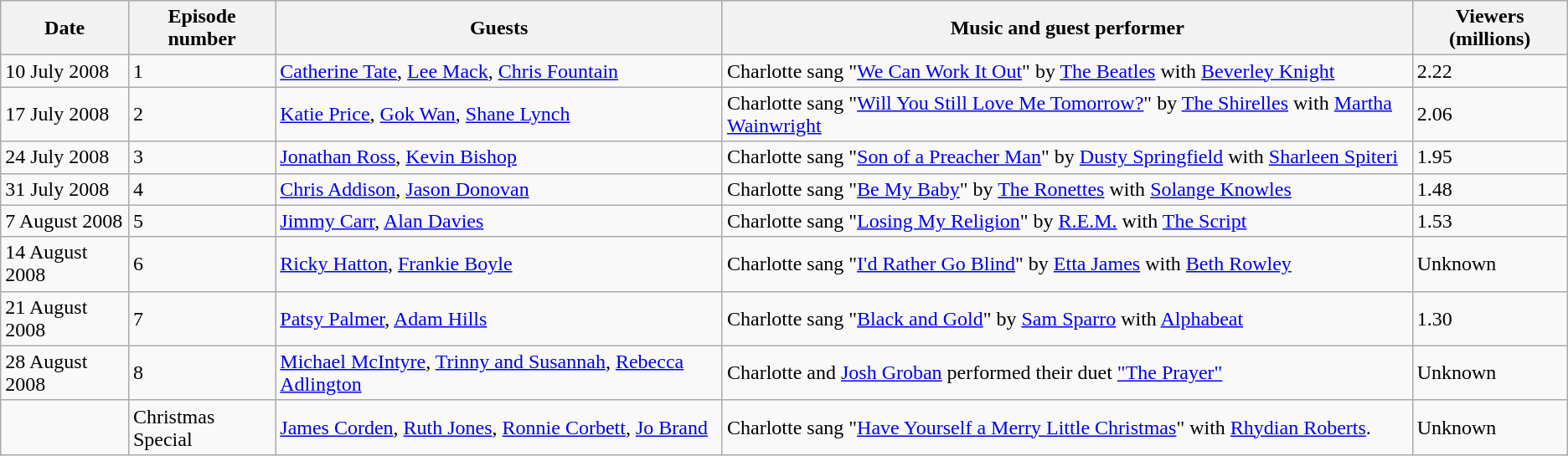<table class="wikitable">
<tr>
<th>Date</th>
<th>Episode number</th>
<th>Guests</th>
<th>Music and guest performer</th>
<th>Viewers (millions)</th>
</tr>
<tr>
<td>10 July 2008</td>
<td>1</td>
<td><a href='#'>Catherine Tate</a>, <a href='#'>Lee Mack</a>, <a href='#'>Chris Fountain</a></td>
<td>Charlotte sang "<a href='#'>We Can Work It Out</a>" by <a href='#'>The Beatles</a> with <a href='#'>Beverley Knight</a></td>
<td>2.22</td>
</tr>
<tr>
<td>17 July 2008</td>
<td>2</td>
<td><a href='#'>Katie Price</a>, <a href='#'>Gok Wan</a>, <a href='#'>Shane Lynch</a></td>
<td>Charlotte sang "<a href='#'>Will You Still Love Me Tomorrow?</a>" by <a href='#'>The Shirelles</a> with <a href='#'>Martha Wainwright</a></td>
<td>2.06</td>
</tr>
<tr>
<td>24 July 2008</td>
<td>3</td>
<td><a href='#'>Jonathan Ross</a>, <a href='#'>Kevin Bishop</a></td>
<td>Charlotte sang "<a href='#'>Son of a Preacher Man</a>" by <a href='#'>Dusty Springfield</a> with <a href='#'>Sharleen Spiteri</a></td>
<td>1.95</td>
</tr>
<tr>
<td>31 July 2008</td>
<td>4</td>
<td><a href='#'>Chris Addison</a>, <a href='#'>Jason Donovan</a></td>
<td>Charlotte sang "<a href='#'>Be My Baby</a>" by <a href='#'>The Ronettes</a> with <a href='#'>Solange Knowles</a></td>
<td>1.48</td>
</tr>
<tr>
<td>7 August 2008</td>
<td>5</td>
<td><a href='#'>Jimmy Carr</a>, <a href='#'>Alan Davies</a></td>
<td>Charlotte sang "<a href='#'>Losing My Religion</a>" by <a href='#'>R.E.M.</a> with <a href='#'>The Script</a></td>
<td>1.53</td>
</tr>
<tr>
<td>14 August 2008</td>
<td>6</td>
<td><a href='#'>Ricky Hatton</a>, <a href='#'>Frankie Boyle</a></td>
<td>Charlotte sang "<a href='#'>I'd Rather Go Blind</a>" by <a href='#'>Etta James</a> with <a href='#'>Beth Rowley</a></td>
<td>Unknown</td>
</tr>
<tr>
<td>21 August 2008</td>
<td>7</td>
<td><a href='#'>Patsy Palmer</a>, <a href='#'>Adam Hills</a></td>
<td>Charlotte sang "<a href='#'>Black and Gold</a>" by <a href='#'>Sam Sparro</a> with <a href='#'>Alphabeat</a></td>
<td>1.30</td>
</tr>
<tr>
<td>28 August 2008</td>
<td>8</td>
<td><a href='#'>Michael McIntyre</a>, <a href='#'>Trinny and Susannah</a>, <a href='#'>Rebecca Adlington</a></td>
<td>Charlotte and <a href='#'>Josh Groban</a> performed their duet <a href='#'>"The Prayer"</a></td>
<td>Unknown</td>
</tr>
<tr>
<td></td>
<td>Christmas Special</td>
<td><a href='#'>James Corden</a>, <a href='#'>Ruth Jones</a>, <a href='#'>Ronnie Corbett</a>, <a href='#'>Jo Brand</a></td>
<td>Charlotte sang "<a href='#'>Have Yourself a Merry Little Christmas</a>" with <a href='#'>Rhydian Roberts</a>.</td>
<td>Unknown</td>
</tr>
</table>
